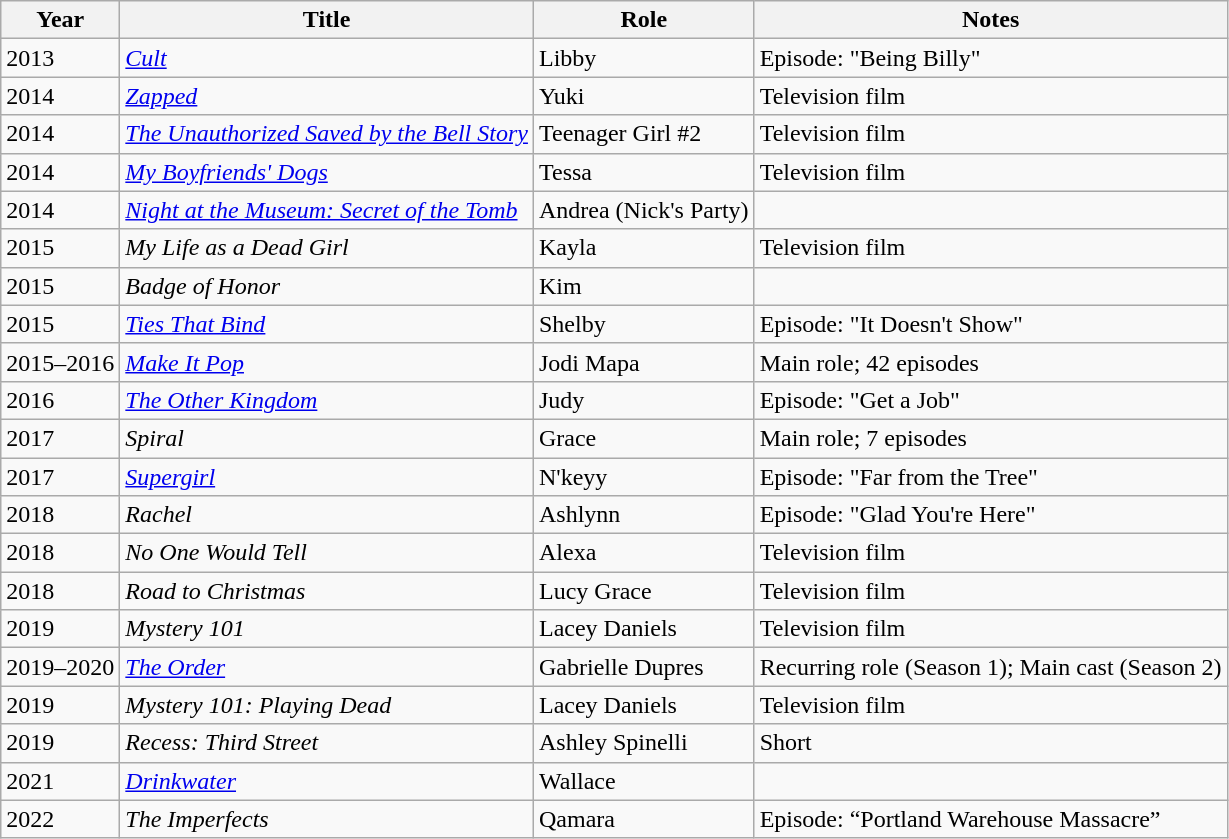<table class="wikitable sortable">
<tr>
<th>Year</th>
<th>Title</th>
<th>Role</th>
<th>Notes</th>
</tr>
<tr>
<td>2013</td>
<td><em><a href='#'>Cult</a></em></td>
<td>Libby</td>
<td>Episode: "Being Billy"</td>
</tr>
<tr>
<td>2014</td>
<td><em><a href='#'>Zapped</a></em></td>
<td>Yuki</td>
<td>Television film</td>
</tr>
<tr>
<td>2014</td>
<td data-sort-value="Unauthorized Saved by the Bell Story, The"><em><a href='#'>The Unauthorized Saved by the Bell Story</a></em></td>
<td>Teenager Girl #2</td>
<td>Television film</td>
</tr>
<tr>
<td>2014</td>
<td><em><a href='#'>My Boyfriends' Dogs</a></em></td>
<td>Tessa</td>
<td>Television film</td>
</tr>
<tr>
<td>2014</td>
<td><em><a href='#'>Night at the Museum: Secret of the Tomb</a></em></td>
<td>Andrea (Nick's Party)</td>
<td></td>
</tr>
<tr>
<td>2015</td>
<td><em>My Life as a Dead Girl</em></td>
<td>Kayla</td>
<td>Television film</td>
</tr>
<tr>
<td>2015</td>
<td><em>Badge of Honor</em></td>
<td>Kim</td>
<td></td>
</tr>
<tr>
<td>2015</td>
<td><em><a href='#'>Ties That Bind</a></em></td>
<td>Shelby</td>
<td>Episode: "It Doesn't Show"</td>
</tr>
<tr>
<td>2015–2016</td>
<td><em><a href='#'>Make It Pop</a></em></td>
<td>Jodi Mapa</td>
<td>Main role; 42 episodes</td>
</tr>
<tr>
<td>2016</td>
<td data-sort-value="Other Kingdom, The"><em><a href='#'>The Other Kingdom</a></em></td>
<td>Judy</td>
<td>Episode: "Get a Job"</td>
</tr>
<tr>
<td>2017</td>
<td><em>Spiral</em></td>
<td>Grace</td>
<td>Main role; 7 episodes</td>
</tr>
<tr>
<td>2017</td>
<td><em><a href='#'>Supergirl</a></em></td>
<td>N'keyy</td>
<td>Episode: "Far from the Tree"</td>
</tr>
<tr>
<td>2018</td>
<td><em>Rachel</em></td>
<td>Ashlynn</td>
<td>Episode: "Glad You're Here"</td>
</tr>
<tr>
<td>2018</td>
<td><em>No One Would Tell</em></td>
<td>Alexa</td>
<td>Television film</td>
</tr>
<tr>
<td>2018</td>
<td><em>Road to Christmas</em></td>
<td>Lucy Grace</td>
<td>Television film</td>
</tr>
<tr>
<td>2019</td>
<td><em>Mystery 101</em></td>
<td>Lacey Daniels</td>
<td>Television film</td>
</tr>
<tr>
<td>2019–2020</td>
<td data-sort-value="Order, The"><em><a href='#'>The Order</a></em></td>
<td>Gabrielle Dupres</td>
<td>Recurring role (Season 1); Main cast (Season 2)</td>
</tr>
<tr>
<td>2019</td>
<td><em>Mystery 101: Playing Dead</em></td>
<td>Lacey Daniels</td>
<td>Television film</td>
</tr>
<tr>
<td>2019</td>
<td><em>Recess: Third Street</em></td>
<td>Ashley Spinelli</td>
<td>Short</td>
</tr>
<tr>
<td>2021</td>
<td><em><a href='#'>Drinkwater</a></em></td>
<td>Wallace</td>
<td></td>
</tr>
<tr>
<td>2022</td>
<td data-sort-value="Imperfects, The"><em>The Imperfects</em></td>
<td>Qamara</td>
<td>Episode: “Portland Warehouse Massacre”</td>
</tr>
</table>
